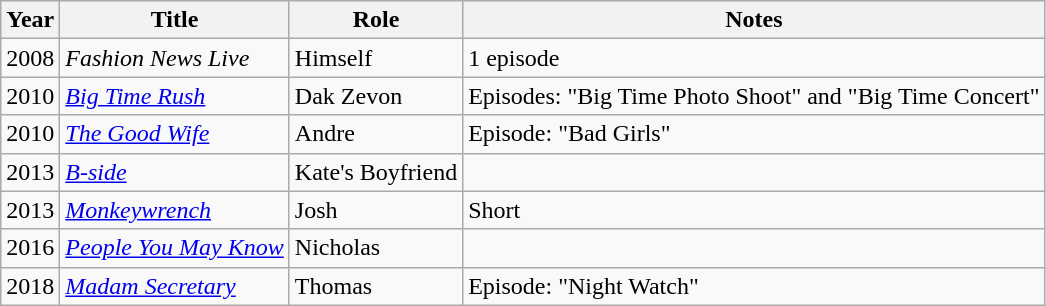<table class="wikitable sortable">
<tr>
<th>Year</th>
<th>Title</th>
<th>Role</th>
<th class="unsortable">Notes</th>
</tr>
<tr>
<td>2008</td>
<td><em>Fashion News Live</em></td>
<td>Himself</td>
<td>1 episode</td>
</tr>
<tr>
<td>2010</td>
<td><em><a href='#'>Big Time Rush</a></em></td>
<td>Dak Zevon</td>
<td>Episodes: "Big Time Photo Shoot" and "Big Time Concert"</td>
</tr>
<tr>
<td>2010</td>
<td><em><a href='#'>The Good Wife</a></em></td>
<td>Andre</td>
<td>Episode: "Bad Girls"</td>
</tr>
<tr>
<td>2013</td>
<td><em><a href='#'>B-side</a></em></td>
<td>Kate's Boyfriend</td>
<td></td>
</tr>
<tr>
<td>2013</td>
<td><em><a href='#'>Monkeywrench</a></em></td>
<td>Josh</td>
<td>Short</td>
</tr>
<tr>
<td>2016</td>
<td><em><a href='#'>People You May Know</a></em></td>
<td>Nicholas</td>
</tr>
<tr>
<td>2018</td>
<td><em><a href='#'>Madam Secretary</a></em></td>
<td>Thomas</td>
<td>Episode: "Night Watch"</td>
</tr>
</table>
